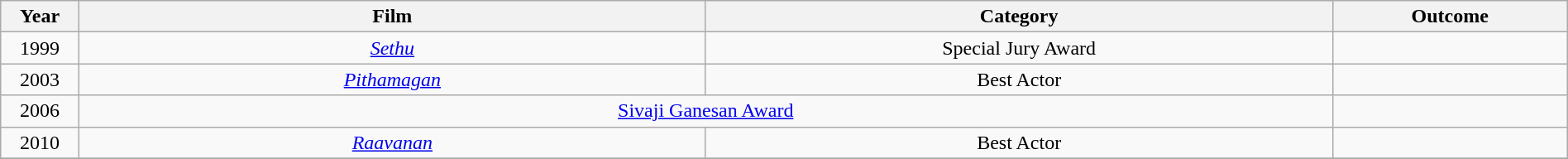<table class="wikitable" style="width:100%;">
<tr>
<th width=5%>Year</th>
<th style="width:40%;">Film</th>
<th style="width:40%;">Category</th>
<th style="width:15%;">Outcome</th>
</tr>
<tr>
<td style="text-align:center;">1999</td>
<td style="text-align:center;"><em><a href='#'>Sethu</a></em></td>
<td style="text-align:center;">Special Jury Award</td>
<td></td>
</tr>
<tr>
<td style="text-align:center;">2003</td>
<td style="text-align:center;"><em><a href='#'>Pithamagan</a></em></td>
<td style="text-align:center;">Best Actor</td>
<td></td>
</tr>
<tr>
<td style="text-align:center;">2006</td>
<td colspan=2 style="text-align:center;"><a href='#'>Sivaji Ganesan Award</a></td>
<td></td>
</tr>
<tr>
<td style="text-align:center;">2010</td>
<td style="text-align:center;"><em><a href='#'>Raavanan</a></em></td>
<td style="text-align:center;">Best Actor</td>
<td></td>
</tr>
<tr>
</tr>
</table>
